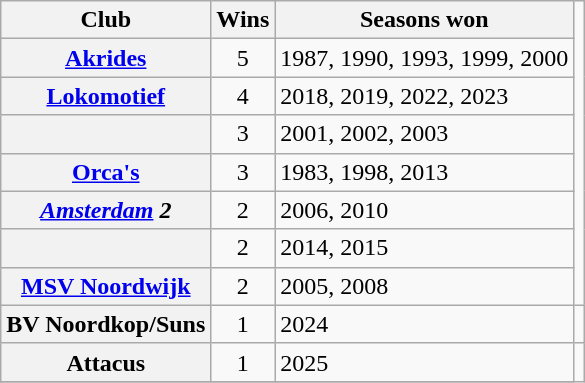<table class="wikitable sortable plainrowheaders" style="text-align:left">
<tr>
<th scope="col">Club</th>
<th scope="col">Wins</th>
<th scope="col">Seasons won</th>
</tr>
<tr>
<th scope="row"><a href='#'>Akrides</a></th>
<td align=center>5</td>
<td>1987, 1990, 1993, 1999, 2000</td>
</tr>
<tr>
<th scope="row"><a href='#'>Lokomotief</a></th>
<td align=center>4</td>
<td>2018, 2019, 2022, 2023</td>
</tr>
<tr>
<th scope="row"></th>
<td align=center>3</td>
<td>2001, 2002, 2003</td>
</tr>
<tr>
<th scope="row"><a href='#'>Orca's</a></th>
<td align=center>3</td>
<td>1983, 1998, 2013</td>
</tr>
<tr>
<th scope="row"><em><a href='#'>Amsterdam</a> 2</em></th>
<td align=center>2</td>
<td>2006, 2010</td>
</tr>
<tr>
<th scope="row"></th>
<td align=center>2</td>
<td>2014, 2015</td>
</tr>
<tr>
<th scope="row"><a href='#'>MSV Noordwijk</a></th>
<td align=center>2</td>
<td>2005, 2008</td>
</tr>
<tr>
<th scope="row">BV Noordkop/Suns</th>
<td align=center>1</td>
<td>2024</td>
<td></td>
</tr>
<tr>
<th scope="row">Attacus</th>
<td align=center>1</td>
<td>2025</td>
</tr>
<tr>
</tr>
</table>
